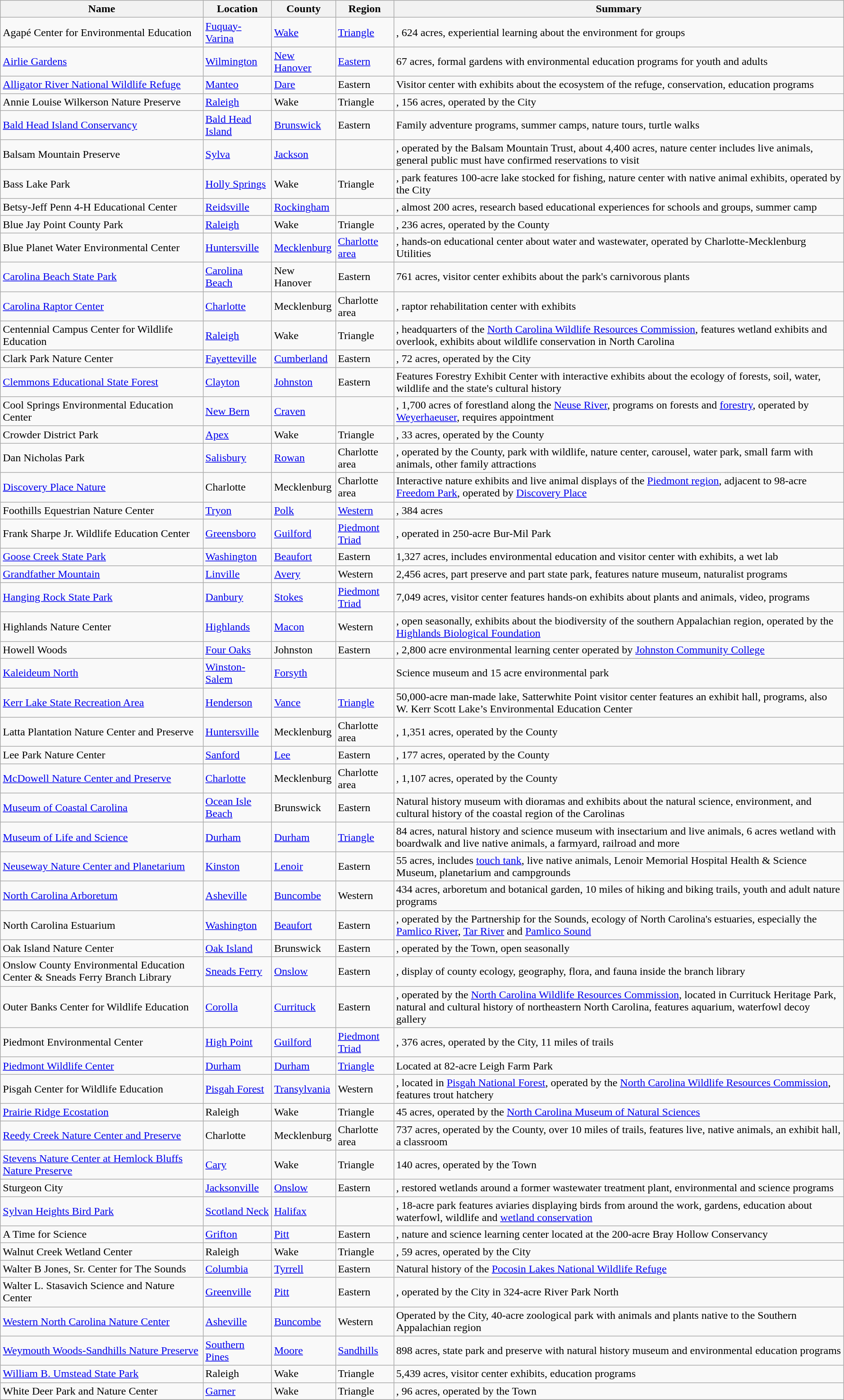<table class="wikitable sortable sticky-header">
<tr>
<th>Name</th>
<th>Location</th>
<th>County</th>
<th>Region</th>
<th>Summary</th>
</tr>
<tr>
<td>Agapé Center for Environmental Education</td>
<td><a href='#'>Fuquay-Varina</a></td>
<td><a href='#'>Wake</a></td>
<td><a href='#'>Triangle</a></td>
<td>, 624 acres, experiential learning about the environment for groups</td>
</tr>
<tr>
<td><a href='#'>Airlie Gardens</a></td>
<td><a href='#'>Wilmington</a></td>
<td><a href='#'>New Hanover</a></td>
<td><a href='#'>Eastern</a></td>
<td>67 acres, formal gardens with environmental education programs for youth and adults</td>
</tr>
<tr>
<td><a href='#'>Alligator River National Wildlife Refuge</a></td>
<td><a href='#'>Manteo</a></td>
<td><a href='#'>Dare</a></td>
<td>Eastern</td>
<td>Visitor center with exhibits about the ecosystem of the refuge, conservation, education programs</td>
</tr>
<tr>
<td>Annie Louise Wilkerson Nature Preserve</td>
<td><a href='#'>Raleigh</a></td>
<td>Wake</td>
<td>Triangle</td>
<td>, 156 acres, operated by the City</td>
</tr>
<tr>
<td><a href='#'>Bald Head Island Conservancy</a></td>
<td><a href='#'>Bald Head Island</a></td>
<td><a href='#'>Brunswick</a></td>
<td>Eastern</td>
<td>Family adventure programs, summer camps, nature tours, turtle walks</td>
</tr>
<tr>
<td>Balsam Mountain Preserve</td>
<td><a href='#'>Sylva</a></td>
<td><a href='#'>Jackson</a></td>
<td></td>
<td>, operated by the Balsam Mountain Trust, about 4,400 acres, nature center includes live animals, general public must have confirmed reservations to visit</td>
</tr>
<tr>
<td>Bass Lake Park</td>
<td><a href='#'>Holly Springs</a></td>
<td>Wake</td>
<td>Triangle</td>
<td>, park features 100-acre lake stocked for fishing, nature center with native animal exhibits, operated by the City</td>
</tr>
<tr>
<td>Betsy-Jeff Penn 4-H Educational Center</td>
<td><a href='#'>Reidsville</a></td>
<td><a href='#'>Rockingham</a></td>
<td></td>
<td>, almost 200 acres, research based educational experiences for schools and groups, summer camp</td>
</tr>
<tr>
<td>Blue Jay Point County Park</td>
<td><a href='#'>Raleigh</a></td>
<td>Wake</td>
<td>Triangle</td>
<td>, 236 acres, operated by the County</td>
</tr>
<tr>
<td>Blue Planet Water Environmental Center</td>
<td><a href='#'>Huntersville</a></td>
<td><a href='#'>Mecklenburg</a></td>
<td><a href='#'>Charlotte area</a></td>
<td>, hands-on educational center about water and wastewater, operated by Charlotte-Mecklenburg Utilities</td>
</tr>
<tr>
<td><a href='#'>Carolina Beach State Park</a></td>
<td><a href='#'>Carolina Beach</a></td>
<td>New Hanover</td>
<td>Eastern</td>
<td>761 acres, visitor center exhibits about the park's carnivorous plants</td>
</tr>
<tr>
<td><a href='#'>Carolina Raptor Center</a></td>
<td><a href='#'>Charlotte</a></td>
<td>Mecklenburg</td>
<td>Charlotte area</td>
<td>, raptor rehabilitation center with exhibits</td>
</tr>
<tr>
<td>Centennial Campus Center for Wildlife Education</td>
<td><a href='#'>Raleigh</a></td>
<td>Wake</td>
<td>Triangle</td>
<td>, headquarters of the <a href='#'>North Carolina Wildlife Resources Commission</a>, features wetland exhibits and overlook, exhibits about wildlife conservation in North Carolina</td>
</tr>
<tr>
<td>Clark Park Nature Center</td>
<td><a href='#'>Fayetteville</a></td>
<td><a href='#'>Cumberland</a></td>
<td>Eastern</td>
<td>, 72 acres, operated by the City</td>
</tr>
<tr>
<td><a href='#'>Clemmons Educational State Forest</a></td>
<td><a href='#'>Clayton</a></td>
<td><a href='#'>Johnston</a></td>
<td>Eastern</td>
<td>Features Forestry Exhibit Center with interactive exhibits about the ecology of forests, soil, water, wildlife and the state's cultural history</td>
</tr>
<tr>
<td>Cool Springs Environmental Education Center</td>
<td><a href='#'>New Bern</a></td>
<td><a href='#'>Craven</a></td>
<td></td>
<td>, 1,700 acres of forestland along the <a href='#'>Neuse River</a>, programs on forests and <a href='#'>forestry</a>, operated by <a href='#'>Weyerhaeuser</a>, requires appointment</td>
</tr>
<tr>
<td>Crowder District Park</td>
<td><a href='#'>Apex</a></td>
<td>Wake</td>
<td>Triangle</td>
<td>, 33 acres, operated by the County</td>
</tr>
<tr>
<td>Dan Nicholas Park</td>
<td><a href='#'>Salisbury</a></td>
<td><a href='#'>Rowan</a></td>
<td>Charlotte area</td>
<td>, operated by the County, park with wildlife, nature center, carousel, water park, small farm with animals, other family attractions</td>
</tr>
<tr>
<td><a href='#'>Discovery Place Nature</a></td>
<td>Charlotte</td>
<td>Mecklenburg</td>
<td>Charlotte area</td>
<td>Interactive nature exhibits and live animal displays of the <a href='#'>Piedmont region</a>, adjacent to 98-acre <a href='#'>Freedom Park</a>, operated by <a href='#'>Discovery Place</a></td>
</tr>
<tr>
<td>Foothills Equestrian Nature Center</td>
<td><a href='#'>Tryon</a></td>
<td><a href='#'>Polk</a></td>
<td><a href='#'>Western</a></td>
<td>, 384 acres</td>
</tr>
<tr>
<td>Frank Sharpe Jr. Wildlife Education Center</td>
<td><a href='#'>Greensboro</a></td>
<td><a href='#'>Guilford</a></td>
<td><a href='#'>Piedmont Triad</a></td>
<td>, operated in 250-acre Bur-Mil Park</td>
</tr>
<tr>
<td><a href='#'>Goose Creek State Park</a></td>
<td><a href='#'>Washington</a></td>
<td><a href='#'>Beaufort</a></td>
<td>Eastern</td>
<td>1,327 acres, includes environmental education and visitor center with exhibits, a wet lab</td>
</tr>
<tr>
<td><a href='#'>Grandfather Mountain</a></td>
<td><a href='#'>Linville</a></td>
<td><a href='#'>Avery</a></td>
<td>Western</td>
<td>2,456 acres, part preserve and part state park, features nature museum, naturalist programs</td>
</tr>
<tr>
<td><a href='#'>Hanging Rock State Park</a></td>
<td><a href='#'>Danbury</a></td>
<td><a href='#'>Stokes</a></td>
<td><a href='#'>Piedmont Triad</a></td>
<td>7,049 acres, visitor center features hands-on exhibits about plants and animals, video, programs</td>
</tr>
<tr>
<td>Highlands Nature Center</td>
<td><a href='#'>Highlands</a></td>
<td><a href='#'>Macon</a></td>
<td>Western</td>
<td>, open seasonally, exhibits about the biodiversity of the southern Appalachian region, operated by the <a href='#'>Highlands Biological Foundation</a></td>
</tr>
<tr>
<td>Howell Woods</td>
<td><a href='#'>Four Oaks</a></td>
<td>Johnston</td>
<td>Eastern</td>
<td>, 2,800 acre environmental learning center operated by <a href='#'>Johnston Community College</a></td>
</tr>
<tr>
<td><a href='#'>Kaleideum North</a></td>
<td><a href='#'>Winston-Salem</a></td>
<td><a href='#'>Forsyth</a></td>
<td></td>
<td>Science museum and 15 acre environmental park</td>
</tr>
<tr>
<td><a href='#'>Kerr Lake State Recreation Area</a></td>
<td><a href='#'>Henderson</a></td>
<td><a href='#'>Vance</a></td>
<td><a href='#'>Triangle</a></td>
<td>50,000-acre man-made lake, Satterwhite Point visitor center features an exhibit hall, programs, also W. Kerr Scott Lake’s Environmental Education Center</td>
</tr>
<tr>
<td>Latta Plantation Nature Center and Preserve</td>
<td><a href='#'>Huntersville</a></td>
<td>Mecklenburg</td>
<td>Charlotte area</td>
<td>, 1,351 acres, operated by the County</td>
</tr>
<tr>
<td>Lee Park Nature Center</td>
<td><a href='#'>Sanford</a></td>
<td><a href='#'>Lee</a></td>
<td>Eastern</td>
<td>, 177 acres, operated by the County</td>
</tr>
<tr>
<td><a href='#'>McDowell Nature Center and Preserve</a></td>
<td><a href='#'>Charlotte</a></td>
<td>Mecklenburg</td>
<td>Charlotte area</td>
<td>, 1,107 acres, operated by the County</td>
</tr>
<tr>
<td><a href='#'>Museum of Coastal Carolina</a></td>
<td><a href='#'>Ocean Isle Beach</a></td>
<td>Brunswick</td>
<td>Eastern</td>
<td>Natural history museum with dioramas and exhibits about the natural science, environment, and cultural history of the coastal region of the Carolinas</td>
</tr>
<tr>
<td><a href='#'>Museum of Life and Science</a></td>
<td><a href='#'>Durham</a></td>
<td><a href='#'>Durham</a></td>
<td><a href='#'>Triangle</a></td>
<td>84 acres, natural history and science museum with insectarium and live animals, 6 acres wetland with boardwalk and live native animals, a farmyard, railroad and more</td>
</tr>
<tr>
<td><a href='#'>Neuseway Nature Center and Planetarium</a></td>
<td><a href='#'>Kinston</a></td>
<td><a href='#'>Lenoir</a></td>
<td>Eastern</td>
<td>55 acres, includes <a href='#'>touch tank</a>, live native animals, Lenoir Memorial Hospital Health & Science Museum, planetarium and campgrounds</td>
</tr>
<tr>
<td><a href='#'>North Carolina Arboretum</a></td>
<td><a href='#'>Asheville</a></td>
<td><a href='#'>Buncombe</a></td>
<td>Western</td>
<td>434 acres, arboretum and botanical garden, 10 miles of hiking and biking trails, youth and adult nature programs</td>
</tr>
<tr>
<td>North Carolina Estuarium</td>
<td><a href='#'>Washington</a></td>
<td><a href='#'>Beaufort</a></td>
<td>Eastern</td>
<td>, operated by the Partnership for the Sounds, ecology of North Carolina's estuaries, especially the <a href='#'>Pamlico River</a>, <a href='#'>Tar River</a> and <a href='#'>Pamlico Sound</a></td>
</tr>
<tr>
<td>Oak Island Nature Center</td>
<td><a href='#'>Oak Island</a></td>
<td>Brunswick</td>
<td>Eastern</td>
<td>, operated by the Town, open seasonally</td>
</tr>
<tr>
<td>Onslow County Environmental Education Center & Sneads Ferry Branch Library</td>
<td><a href='#'>Sneads Ferry</a></td>
<td><a href='#'>Onslow</a></td>
<td>Eastern</td>
<td>, display of county ecology, geography, flora, and fauna inside the branch library</td>
</tr>
<tr>
<td>Outer Banks Center for Wildlife Education</td>
<td><a href='#'>Corolla</a></td>
<td><a href='#'>Currituck</a></td>
<td>Eastern</td>
<td>, operated by the <a href='#'>North Carolina Wildlife Resources Commission</a>, located in Currituck Heritage Park, natural and cultural history of northeastern North Carolina, features aquarium, waterfowl decoy gallery</td>
</tr>
<tr>
<td>Piedmont Environmental Center</td>
<td><a href='#'>High Point</a></td>
<td><a href='#'>Guilford</a></td>
<td><a href='#'>Piedmont Triad</a></td>
<td>, 376 acres, operated by the City, 11 miles of trails</td>
</tr>
<tr>
<td><a href='#'>Piedmont Wildlife Center</a></td>
<td><a href='#'>Durham</a></td>
<td><a href='#'>Durham</a></td>
<td><a href='#'>Triangle</a></td>
<td>Located at 82-acre Leigh Farm Park</td>
</tr>
<tr>
<td>Pisgah Center for Wildlife Education</td>
<td><a href='#'>Pisgah Forest</a></td>
<td><a href='#'>Transylvania</a></td>
<td>Western</td>
<td>, located in <a href='#'>Pisgah National Forest</a>, operated by the <a href='#'>North Carolina Wildlife Resources Commission</a>, features trout hatchery</td>
</tr>
<tr>
<td><a href='#'>Prairie Ridge Ecostation</a></td>
<td>Raleigh</td>
<td>Wake</td>
<td>Triangle</td>
<td>45 acres, operated by the <a href='#'>North Carolina Museum of Natural Sciences</a></td>
</tr>
<tr>
<td><a href='#'>Reedy Creek Nature Center and Preserve</a></td>
<td>Charlotte</td>
<td>Mecklenburg</td>
<td>Charlotte area</td>
<td>737 acres, operated by the County, over 10 miles of trails, features live, native animals, an exhibit hall, a classroom</td>
</tr>
<tr>
<td><a href='#'>Stevens Nature Center at Hemlock Bluffs Nature Preserve</a></td>
<td><a href='#'>Cary</a></td>
<td>Wake</td>
<td>Triangle</td>
<td>140 acres, operated by the Town</td>
</tr>
<tr>
<td>Sturgeon City</td>
<td><a href='#'>Jacksonville</a></td>
<td><a href='#'>Onslow</a></td>
<td>Eastern</td>
<td>, restored wetlands around a former wastewater treatment plant, environmental and science programs</td>
</tr>
<tr>
<td><a href='#'>Sylvan Heights Bird Park</a></td>
<td><a href='#'>Scotland Neck</a></td>
<td><a href='#'>Halifax</a></td>
<td></td>
<td>, 18-acre park features aviaries displaying birds from around the work, gardens, education about waterfowl, wildlife and <a href='#'>wetland conservation</a></td>
</tr>
<tr>
<td>A Time for Science</td>
<td><a href='#'>Grifton</a></td>
<td><a href='#'>Pitt</a></td>
<td>Eastern</td>
<td>, nature and science learning center located at the 200-acre Bray Hollow Conservancy</td>
</tr>
<tr>
<td>Walnut Creek Wetland Center</td>
<td>Raleigh</td>
<td>Wake</td>
<td>Triangle</td>
<td>, 59 acres, operated by the City</td>
</tr>
<tr>
<td>Walter B Jones, Sr. Center for The Sounds</td>
<td><a href='#'>Columbia</a></td>
<td><a href='#'>Tyrrell</a></td>
<td>Eastern</td>
<td>Natural history of the <a href='#'>Pocosin Lakes National Wildlife Refuge</a></td>
</tr>
<tr>
<td>Walter L. Stasavich Science and Nature Center</td>
<td><a href='#'>Greenville</a></td>
<td><a href='#'>Pitt</a></td>
<td>Eastern</td>
<td>, operated by the City in 324-acre River Park North</td>
</tr>
<tr>
<td><a href='#'>Western North Carolina Nature Center</a></td>
<td><a href='#'>Asheville</a></td>
<td><a href='#'>Buncombe</a></td>
<td>Western</td>
<td>Operated by the City, 40-acre zoological park with animals and plants native to the Southern Appalachian region</td>
</tr>
<tr>
<td><a href='#'>Weymouth Woods-Sandhills Nature Preserve</a></td>
<td><a href='#'>Southern Pines</a></td>
<td><a href='#'>Moore</a></td>
<td><a href='#'>Sandhills</a></td>
<td>898 acres, state park and preserve with natural history museum and environmental education programs</td>
</tr>
<tr>
<td><a href='#'>William B. Umstead State Park</a></td>
<td>Raleigh</td>
<td>Wake</td>
<td>Triangle</td>
<td>5,439 acres, visitor center exhibits, education programs</td>
</tr>
<tr>
<td>White Deer Park and Nature Center</td>
<td><a href='#'>Garner</a></td>
<td>Wake</td>
<td>Triangle</td>
<td>, 96 acres, operated by the Town</td>
</tr>
<tr>
</tr>
</table>
